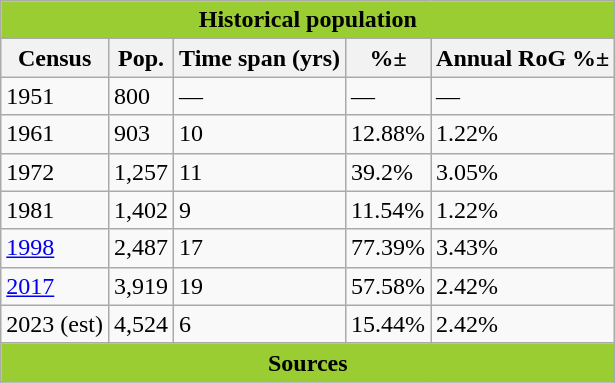<table class="sortable wikitable">
<tr>
<th colspan="5" style="text-align:center; background:YellowGreen;"><strong>Historical population</strong></th>
</tr>
<tr>
<th>Census</th>
<th>Pop.</th>
<th>Time span (yrs)</th>
<th>%±</th>
<th>Annual RoG %±</th>
</tr>
<tr>
<td>1951</td>
<td>800</td>
<td>—</td>
<td>—</td>
<td>—</td>
</tr>
<tr>
<td>1961</td>
<td>903</td>
<td>10</td>
<td>12.88%</td>
<td>1.22%</td>
</tr>
<tr>
<td>1972</td>
<td>1,257</td>
<td>11</td>
<td>39.2%</td>
<td>3.05%</td>
</tr>
<tr>
<td>1981</td>
<td>1,402</td>
<td>9</td>
<td>11.54%</td>
<td>1.22%</td>
</tr>
<tr>
<td><a href='#'>1998</a></td>
<td>2,487</td>
<td>17</td>
<td>77.39%</td>
<td>3.43%</td>
</tr>
<tr>
<td><a href='#'>2017</a></td>
<td>3,919</td>
<td>19</td>
<td>57.58%</td>
<td>2.42%</td>
</tr>
<tr>
<td>2023 (est)</td>
<td>4,524</td>
<td>6</td>
<td>15.44%</td>
<td>2.42%</td>
</tr>
<tr>
<th colspan="5" style="text-align:center; background:YellowGreen;"><strong>Sources</strong></th>
</tr>
<tr>
</tr>
</table>
